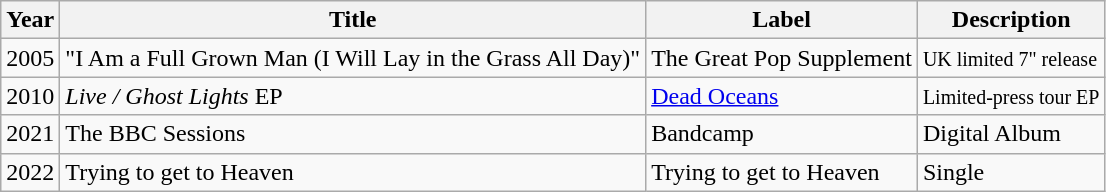<table class="wikitable">
<tr>
<th>Year</th>
<th>Title</th>
<th>Label</th>
<th>Description</th>
</tr>
<tr>
<td>2005</td>
<td>"I Am a Full Grown Man (I Will Lay in the Grass All Day)"</td>
<td>The Great Pop Supplement</td>
<td><small>UK limited 7" release</small></td>
</tr>
<tr>
<td>2010</td>
<td><em>Live / Ghost Lights</em> EP</td>
<td><a href='#'>Dead Oceans</a></td>
<td><small>Limited-press tour EP</small></td>
</tr>
<tr>
<td>2021</td>
<td>The BBC Sessions</td>
<td>Bandcamp</td>
<td>Digital Album</td>
</tr>
<tr>
<td>2022</td>
<td>Trying to get to Heaven</td>
<td>Trying to get to Heaven</td>
<td>Single</td>
</tr>
</table>
